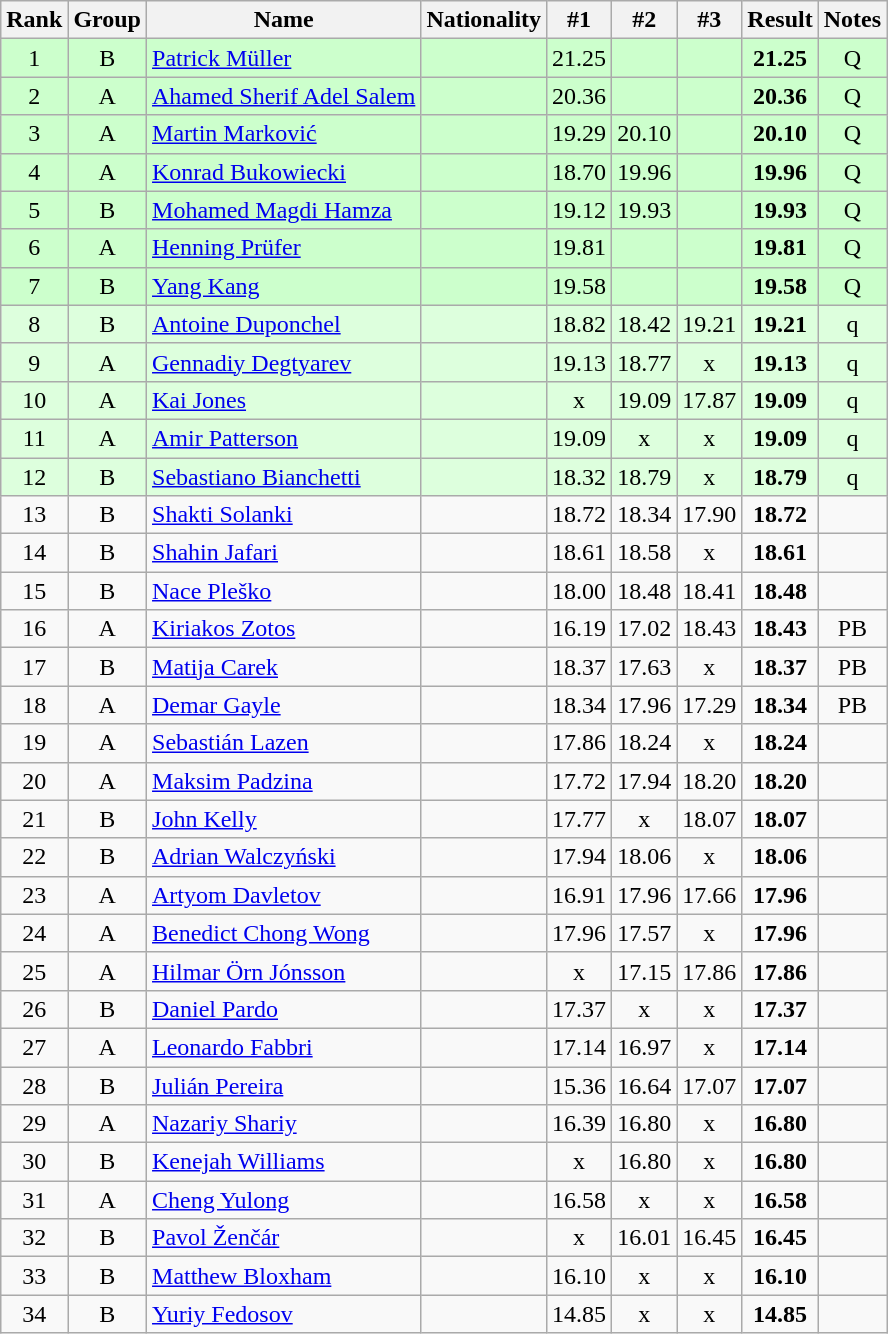<table class="wikitable sortable" style="text-align:center">
<tr>
<th>Rank</th>
<th>Group</th>
<th>Name</th>
<th>Nationality</th>
<th>#1</th>
<th>#2</th>
<th>#3</th>
<th>Result</th>
<th>Notes</th>
</tr>
<tr bgcolor=ccffcc>
<td>1</td>
<td>B</td>
<td align=left><a href='#'>Patrick Müller</a></td>
<td align=left></td>
<td>21.25</td>
<td></td>
<td></td>
<td><strong>21.25</strong></td>
<td>Q</td>
</tr>
<tr bgcolor=ccffcc>
<td>2</td>
<td>A</td>
<td align=left><a href='#'>Ahamed Sherif Adel Salem</a></td>
<td align=left></td>
<td>20.36</td>
<td></td>
<td></td>
<td><strong>20.36</strong></td>
<td>Q</td>
</tr>
<tr bgcolor=ccffcc>
<td>3</td>
<td>A</td>
<td align=left><a href='#'>Martin Marković</a></td>
<td align=left></td>
<td>19.29</td>
<td>20.10</td>
<td></td>
<td><strong>20.10</strong></td>
<td>Q</td>
</tr>
<tr bgcolor=ccffcc>
<td>4</td>
<td>A</td>
<td align=left><a href='#'>Konrad Bukowiecki</a></td>
<td align=left></td>
<td>18.70</td>
<td>19.96</td>
<td></td>
<td><strong>19.96</strong></td>
<td>Q</td>
</tr>
<tr bgcolor=ccffcc>
<td>5</td>
<td>B</td>
<td align=left><a href='#'>Mohamed Magdi Hamza</a></td>
<td align=left></td>
<td>19.12</td>
<td>19.93</td>
<td></td>
<td><strong>19.93</strong></td>
<td>Q</td>
</tr>
<tr bgcolor=ccffcc>
<td>6</td>
<td>A</td>
<td align=left><a href='#'>Henning Prüfer</a></td>
<td align=left></td>
<td>19.81</td>
<td></td>
<td></td>
<td><strong>19.81</strong></td>
<td>Q</td>
</tr>
<tr bgcolor=ccffcc>
<td>7</td>
<td>B</td>
<td align=left><a href='#'>Yang Kang</a></td>
<td align=left></td>
<td>19.58</td>
<td></td>
<td></td>
<td><strong>19.58</strong></td>
<td>Q</td>
</tr>
<tr bgcolor=ddffdd>
<td>8</td>
<td>B</td>
<td align=left><a href='#'>Antoine Duponchel</a></td>
<td align=left></td>
<td>18.82</td>
<td>18.42</td>
<td>19.21</td>
<td><strong>19.21</strong></td>
<td>q</td>
</tr>
<tr bgcolor=ddffdd>
<td>9</td>
<td>A</td>
<td align=left><a href='#'>Gennadiy Degtyarev</a></td>
<td align=left></td>
<td>19.13</td>
<td>18.77</td>
<td>x</td>
<td><strong>19.13</strong></td>
<td>q</td>
</tr>
<tr bgcolor=ddffdd>
<td>10</td>
<td>A</td>
<td align=left><a href='#'>Kai Jones</a></td>
<td align=left></td>
<td>x</td>
<td>19.09</td>
<td>17.87</td>
<td><strong>19.09</strong></td>
<td>q</td>
</tr>
<tr bgcolor=ddffdd>
<td>11</td>
<td>A</td>
<td align=left><a href='#'>Amir Patterson</a></td>
<td align=left></td>
<td>19.09</td>
<td>x</td>
<td>x</td>
<td><strong>19.09</strong></td>
<td>q</td>
</tr>
<tr bgcolor=ddffdd>
<td>12</td>
<td>B</td>
<td align=left><a href='#'>Sebastiano Bianchetti</a></td>
<td align=left></td>
<td>18.32</td>
<td>18.79</td>
<td>x</td>
<td><strong>18.79</strong></td>
<td>q</td>
</tr>
<tr>
<td>13</td>
<td>B</td>
<td align=left><a href='#'>Shakti Solanki</a></td>
<td align=left></td>
<td>18.72</td>
<td>18.34</td>
<td>17.90</td>
<td><strong>18.72</strong></td>
<td></td>
</tr>
<tr>
<td>14</td>
<td>B</td>
<td align=left><a href='#'>Shahin Jafari</a></td>
<td align=left></td>
<td>18.61</td>
<td>18.58</td>
<td>x</td>
<td><strong>18.61</strong></td>
<td></td>
</tr>
<tr>
<td>15</td>
<td>B</td>
<td align=left><a href='#'>Nace Pleško</a></td>
<td align=left></td>
<td>18.00</td>
<td>18.48</td>
<td>18.41</td>
<td><strong>18.48</strong></td>
<td></td>
</tr>
<tr>
<td>16</td>
<td>A</td>
<td align=left><a href='#'>Kiriakos Zotos</a></td>
<td align=left></td>
<td>16.19</td>
<td>17.02</td>
<td>18.43</td>
<td><strong>18.43</strong></td>
<td>PB</td>
</tr>
<tr>
<td>17</td>
<td>B</td>
<td align=left><a href='#'>Matija Carek</a></td>
<td align=left></td>
<td>18.37</td>
<td>17.63</td>
<td>x</td>
<td><strong>18.37</strong></td>
<td>PB</td>
</tr>
<tr>
<td>18</td>
<td>A</td>
<td align=left><a href='#'>Demar Gayle</a></td>
<td align=left></td>
<td>18.34</td>
<td>17.96</td>
<td>17.29</td>
<td><strong>18.34</strong></td>
<td>PB</td>
</tr>
<tr>
<td>19</td>
<td>A</td>
<td align=left><a href='#'>Sebastián Lazen</a></td>
<td align=left></td>
<td>17.86</td>
<td>18.24</td>
<td>x</td>
<td><strong>18.24</strong></td>
<td></td>
</tr>
<tr>
<td>20</td>
<td>A</td>
<td align=left><a href='#'>Maksim Padzina</a></td>
<td align=left></td>
<td>17.72</td>
<td>17.94</td>
<td>18.20</td>
<td><strong>18.20</strong></td>
<td></td>
</tr>
<tr>
<td>21</td>
<td>B</td>
<td align=left><a href='#'>John Kelly</a></td>
<td align=left></td>
<td>17.77</td>
<td>x</td>
<td>18.07</td>
<td><strong>18.07</strong></td>
<td></td>
</tr>
<tr>
<td>22</td>
<td>B</td>
<td align=left><a href='#'>Adrian Walczyński</a></td>
<td align=left></td>
<td>17.94</td>
<td>18.06</td>
<td>x</td>
<td><strong>18.06</strong></td>
<td></td>
</tr>
<tr>
<td>23</td>
<td>A</td>
<td align=left><a href='#'>Artyom Davletov</a></td>
<td align=left></td>
<td>16.91</td>
<td>17.96</td>
<td>17.66</td>
<td><strong>17.96</strong></td>
<td></td>
</tr>
<tr>
<td>24</td>
<td>A</td>
<td align=left><a href='#'>Benedict Chong Wong</a></td>
<td align=left></td>
<td>17.96</td>
<td>17.57</td>
<td>x</td>
<td><strong>17.96</strong></td>
<td></td>
</tr>
<tr>
<td>25</td>
<td>A</td>
<td align=left><a href='#'>Hilmar Örn Jónsson</a></td>
<td align=left></td>
<td>x</td>
<td>17.15</td>
<td>17.86</td>
<td><strong>17.86</strong></td>
<td></td>
</tr>
<tr>
<td>26</td>
<td>B</td>
<td align=left><a href='#'>Daniel Pardo</a></td>
<td align=left></td>
<td>17.37</td>
<td>x</td>
<td>x</td>
<td><strong>17.37</strong></td>
<td></td>
</tr>
<tr>
<td>27</td>
<td>A</td>
<td align=left><a href='#'>Leonardo Fabbri</a></td>
<td align=left></td>
<td>17.14</td>
<td>16.97</td>
<td>x</td>
<td><strong>17.14</strong></td>
<td></td>
</tr>
<tr>
<td>28</td>
<td>B</td>
<td align=left><a href='#'>Julián Pereira</a></td>
<td align=left></td>
<td>15.36</td>
<td>16.64</td>
<td>17.07</td>
<td><strong>17.07</strong></td>
<td></td>
</tr>
<tr>
<td>29</td>
<td>A</td>
<td align=left><a href='#'>Nazariy Shariy</a></td>
<td align=left></td>
<td>16.39</td>
<td>16.80</td>
<td>x</td>
<td><strong>16.80</strong></td>
<td></td>
</tr>
<tr>
<td>30</td>
<td>B</td>
<td align=left><a href='#'>Kenejah Williams</a></td>
<td align=left></td>
<td>x</td>
<td>16.80</td>
<td>x</td>
<td><strong>16.80</strong></td>
<td></td>
</tr>
<tr>
<td>31</td>
<td>A</td>
<td align=left><a href='#'>Cheng Yulong</a></td>
<td align=left></td>
<td>16.58</td>
<td>x</td>
<td>x</td>
<td><strong>16.58</strong></td>
<td></td>
</tr>
<tr>
<td>32</td>
<td>B</td>
<td align=left><a href='#'>Pavol Ženčár</a></td>
<td align=left></td>
<td>x</td>
<td>16.01</td>
<td>16.45</td>
<td><strong>16.45</strong></td>
<td></td>
</tr>
<tr>
<td>33</td>
<td>B</td>
<td align=left><a href='#'>Matthew Bloxham</a></td>
<td align=left></td>
<td>16.10</td>
<td>x</td>
<td>x</td>
<td><strong>16.10</strong></td>
<td></td>
</tr>
<tr>
<td>34</td>
<td>B</td>
<td align=left><a href='#'>Yuriy Fedosov</a></td>
<td align=left></td>
<td>14.85</td>
<td>x</td>
<td>x</td>
<td><strong>14.85</strong></td>
<td></td>
</tr>
</table>
